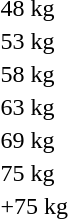<table>
<tr>
<td>48 kg<br></td>
<td></td>
<td></td>
<td></td>
</tr>
<tr>
<td>53 kg<br></td>
<td></td>
<td></td>
<td></td>
</tr>
<tr>
<td>58 kg<br></td>
<td></td>
<td></td>
<td></td>
</tr>
<tr>
<td>63 kg<br></td>
<td></td>
<td></td>
<td></td>
</tr>
<tr>
<td>69 kg<br></td>
<td></td>
<td></td>
<td></td>
</tr>
<tr>
<td>75 kg<br></td>
<td></td>
<td></td>
<td></td>
</tr>
<tr>
<td>+75 kg<br></td>
<td></td>
<td></td>
<td></td>
</tr>
</table>
